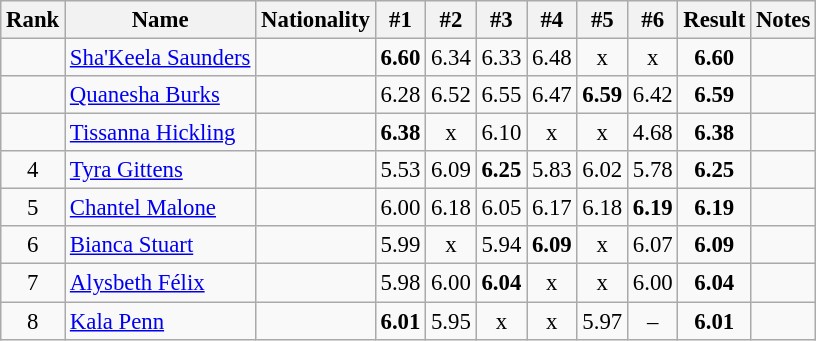<table class="wikitable sortable" style="text-align:center;font-size:95%">
<tr>
<th>Rank</th>
<th>Name</th>
<th>Nationality</th>
<th>#1</th>
<th>#2</th>
<th>#3</th>
<th>#4</th>
<th>#5</th>
<th>#6</th>
<th>Result</th>
<th>Notes</th>
</tr>
<tr>
<td></td>
<td align=left><a href='#'>Sha'Keela Saunders</a></td>
<td align=left></td>
<td><strong>6.60</strong></td>
<td>6.34</td>
<td>6.33</td>
<td>6.48</td>
<td>x</td>
<td>x</td>
<td><strong>6.60</strong></td>
<td></td>
</tr>
<tr>
<td></td>
<td align=left><a href='#'>Quanesha Burks</a></td>
<td align=left></td>
<td>6.28</td>
<td>6.52</td>
<td>6.55</td>
<td>6.47</td>
<td><strong>6.59</strong></td>
<td>6.42</td>
<td><strong>6.59</strong></td>
<td></td>
</tr>
<tr>
<td></td>
<td align=left><a href='#'>Tissanna Hickling</a></td>
<td align=left></td>
<td><strong>6.38</strong></td>
<td>x</td>
<td>6.10</td>
<td>x</td>
<td>x</td>
<td>4.68</td>
<td><strong>6.38</strong></td>
<td></td>
</tr>
<tr>
<td>4</td>
<td align=left><a href='#'>Tyra Gittens</a></td>
<td align=left></td>
<td>5.53</td>
<td>6.09</td>
<td><strong>6.25</strong></td>
<td>5.83</td>
<td>6.02</td>
<td>5.78</td>
<td><strong>6.25</strong></td>
<td></td>
</tr>
<tr>
<td>5</td>
<td align=left><a href='#'>Chantel Malone</a></td>
<td align=left></td>
<td>6.00</td>
<td>6.18</td>
<td>6.05</td>
<td>6.17</td>
<td>6.18</td>
<td><strong>6.19</strong></td>
<td><strong>6.19</strong></td>
<td></td>
</tr>
<tr>
<td>6</td>
<td align=left><a href='#'>Bianca Stuart</a></td>
<td align=left></td>
<td>5.99</td>
<td>x</td>
<td>5.94</td>
<td><strong>6.09</strong></td>
<td>x</td>
<td>6.07</td>
<td><strong>6.09</strong></td>
<td></td>
</tr>
<tr>
<td>7</td>
<td align=left><a href='#'>Alysbeth Félix</a></td>
<td align=left></td>
<td>5.98</td>
<td>6.00</td>
<td><strong>6.04</strong></td>
<td>x</td>
<td>x</td>
<td>6.00</td>
<td><strong>6.04</strong></td>
<td></td>
</tr>
<tr>
<td>8</td>
<td align=left><a href='#'>Kala Penn</a></td>
<td align=left></td>
<td><strong>6.01</strong></td>
<td>5.95</td>
<td>x</td>
<td>x</td>
<td>5.97</td>
<td>–</td>
<td><strong>6.01</strong></td>
<td></td>
</tr>
</table>
